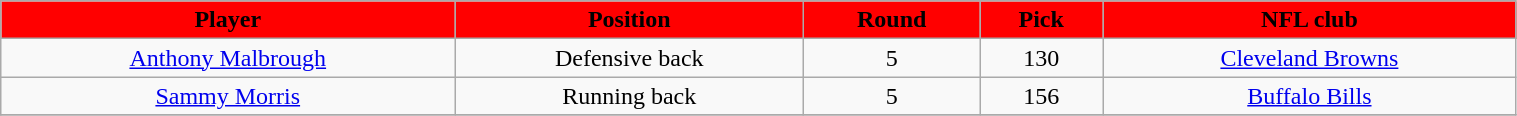<table class="wikitable" width="80%">
<tr align="center" style="background:red;color:black;">
<td><strong>Player</strong></td>
<td><strong>Position</strong></td>
<td><strong>Round</strong></td>
<td><strong>Pick</strong></td>
<td><strong>NFL club</strong></td>
</tr>
<tr align="center" bgcolor="">
<td><a href='#'>Anthony Malbrough</a></td>
<td>Defensive back</td>
<td>5</td>
<td>130</td>
<td><a href='#'>Cleveland Browns</a></td>
</tr>
<tr align="center" bgcolor="">
<td><a href='#'>Sammy Morris</a></td>
<td>Running back</td>
<td>5</td>
<td>156</td>
<td><a href='#'>Buffalo Bills</a></td>
</tr>
<tr align="center" bgcolor="">
</tr>
</table>
